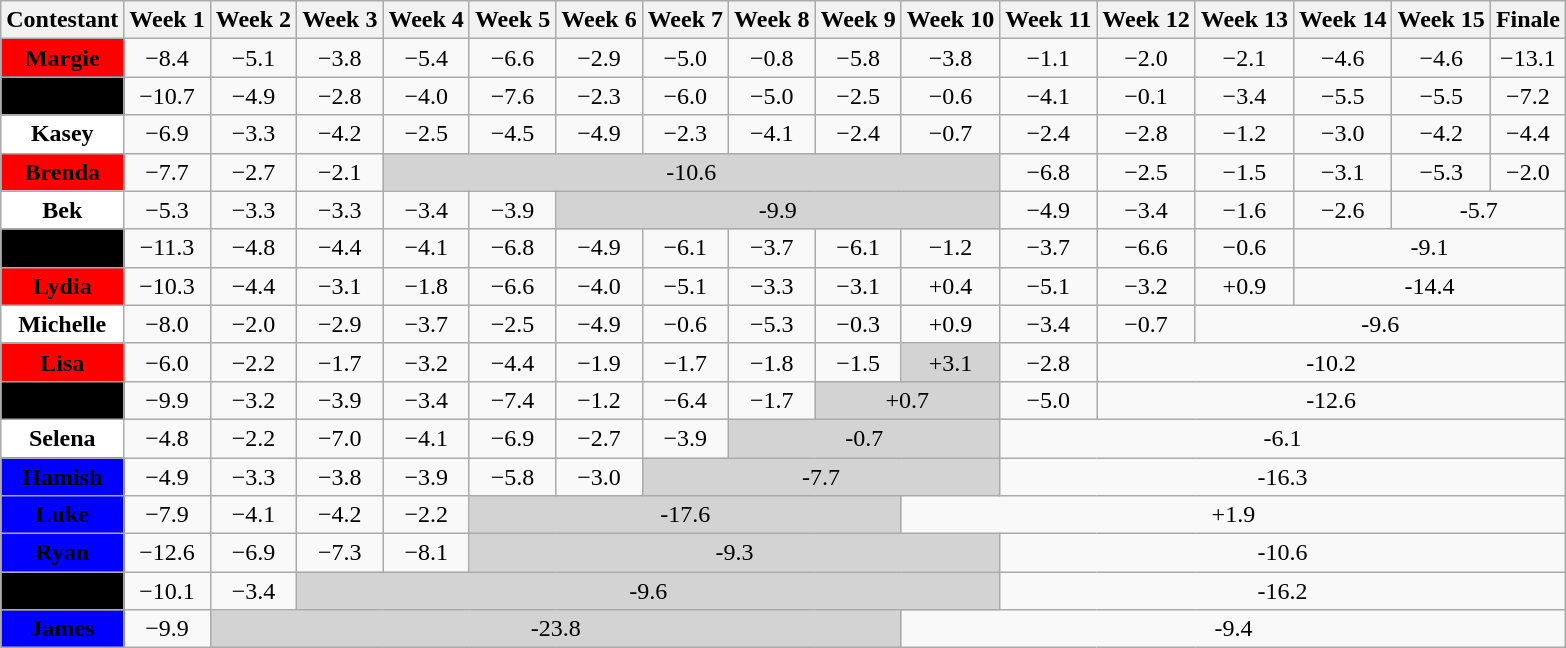<table class="wikitable sortable" border="1" style="text-align:center" align="center">
<tr>
<th>Contestant</th>
<th>Week 1</th>
<th>Week 2</th>
<th>Week 3</th>
<th>Week 4</th>
<th>Week 5</th>
<th>Week 6</th>
<th>Week 7</th>
<th>Week 8</th>
<th>Week 9</th>
<th>Week 10</th>
<th>Week 11</th>
<th>Week 12</th>
<th>Week 13</th>
<th>Week 14</th>
<th>Week 15</th>
<th>Finale</th>
</tr>
<tr>
<td bgcolor=red><span><strong>Margie</strong></span></td>
<td>−8.4</td>
<td>−5.1</td>
<td>−3.8</td>
<td>−5.4</td>
<td>−6.6</td>
<td>−2.9</td>
<td>−5.0</td>
<td>−0.8</td>
<td>−5.8</td>
<td>−3.8</td>
<td>−1.1</td>
<td>−2.0</td>
<td>−2.1</td>
<td>−4.6</td>
<td>−4.6</td>
<td>−13.1</td>
</tr>
<tr>
<td bgcolor=black><span><strong>Alex</strong></span></td>
<td>−10.7</td>
<td>−4.9</td>
<td>−2.8</td>
<td>−4.0</td>
<td>−7.6</td>
<td>−2.3</td>
<td>−6.0</td>
<td>−5.0</td>
<td>−2.5</td>
<td>−0.6</td>
<td>−4.1</td>
<td>−0.1</td>
<td>−3.4</td>
<td>−5.5</td>
<td>−5.5</td>
<td>−7.2</td>
</tr>
<tr>
<td bgcolor=white><span><strong>Kasey</strong></span></td>
<td>−6.9</td>
<td>−3.3</td>
<td>−4.2</td>
<td>−2.5</td>
<td>−4.5</td>
<td>−4.9</td>
<td>−2.3</td>
<td>−4.1</td>
<td>−2.4</td>
<td>−0.7</td>
<td>−2.4</td>
<td>−2.8</td>
<td>−1.2</td>
<td>−3.0</td>
<td>−4.2</td>
<td>−4.4</td>
</tr>
<tr>
<td bgcolor=red><span><strong>Brenda</strong></span></td>
<td>−7.7</td>
<td>−2.7</td>
<td>−2.1</td>
<td bgcolor="lightgrey" colspan="7">-10.6</td>
<td>−6.8</td>
<td>−2.5</td>
<td>−1.5</td>
<td>−3.1</td>
<td>−5.3</td>
<td>−2.0</td>
</tr>
<tr>
<td bgcolor=white><span><strong>Bek</strong></span></td>
<td>−5.3</td>
<td>−3.3</td>
<td>−3.3</td>
<td>−3.4</td>
<td>−3.9</td>
<td bgcolor="lightgrey" colspan="5">-9.9</td>
<td>−4.9</td>
<td>−3.4</td>
<td>−1.6</td>
<td>−2.6</td>
<td colspan='2'>-5.7</td>
</tr>
<tr>
<td bgcolor=black><span><strong>Graham</strong></span></td>
<td>−11.3</td>
<td>−4.8</td>
<td>−4.4</td>
<td>−4.1</td>
<td>−6.8</td>
<td>−4.9</td>
<td>−6.1</td>
<td>−3.7</td>
<td>−6.1</td>
<td>−1.2</td>
<td>−3.7</td>
<td>−6.6</td>
<td>−0.6</td>
<td colspan="3">-9.1</td>
</tr>
<tr>
<td bgcolor=red><span><strong>Lydia</strong></span></td>
<td>−10.3</td>
<td>−4.4</td>
<td>−3.1</td>
<td>−1.8</td>
<td>−6.6</td>
<td>−4.0</td>
<td>−5.1</td>
<td>−3.3</td>
<td>−3.1</td>
<td>+0.4</td>
<td>−5.1</td>
<td>−3.2</td>
<td>+0.9</td>
<td colspan="3">-14.4</td>
</tr>
<tr>
<td bgcolor=white><span><strong>Michelle</strong></span></td>
<td>−8.0</td>
<td>−2.0</td>
<td>−2.9</td>
<td>−3.7</td>
<td>−2.5</td>
<td>−4.9</td>
<td>−0.6</td>
<td>−5.3</td>
<td>−0.3</td>
<td>+0.9</td>
<td>−3.4</td>
<td>−0.7</td>
<td colspan="4">-9.6</td>
</tr>
<tr>
<td bgcolor=red><span><strong>Lisa</strong></span></td>
<td>−6.0</td>
<td>−2.2</td>
<td>−1.7</td>
<td>−3.2</td>
<td>−4.4</td>
<td>−1.9</td>
<td>−1.7</td>
<td>−1.8</td>
<td>−1.5</td>
<td bgcolor="lightgrey" colspan="1">+3.1</td>
<td>−2.8</td>
<td colspan="5">-10.2</td>
</tr>
<tr>
<td bgcolor=black><span><strong>Simon</strong></span></td>
<td>−9.9</td>
<td>−3.2</td>
<td>−3.9</td>
<td>−3.4</td>
<td>−7.4</td>
<td>−1.2</td>
<td>−6.4</td>
<td>−1.7</td>
<td bgcolor="lightgrey" colspan="2">+0.7</td>
<td>−5.0</td>
<td colspan="5">-12.6</td>
</tr>
<tr>
<td bgcolor=white><span><strong>Selena</strong></span></td>
<td>−4.8</td>
<td>−2.2</td>
<td>−7.0</td>
<td>−4.1</td>
<td>−6.9</td>
<td>−2.7</td>
<td>−3.9</td>
<td bgcolor="lightgrey" colspan="3">-0.7</td>
<td colspan="6">-6.1</td>
</tr>
<tr>
<td bgcolor=blue><span><strong>Hamish</strong></span></td>
<td>−4.9</td>
<td>−3.3</td>
<td>−3.8</td>
<td>−3.9</td>
<td>−5.8</td>
<td>−3.0</td>
<td bgcolor="lightgrey" colspan="4">-7.7</td>
<td colspan="6">-16.3</td>
</tr>
<tr>
<td bgcolor=blue><span><strong>Luke</strong></span></td>
<td>−7.9</td>
<td>−4.1</td>
<td>−4.2</td>
<td>−2.2</td>
<td bgcolor="lightgrey" colspan="5">-17.6</td>
<td colspan="7">+1.9</td>
</tr>
<tr>
<td bgcolor=blue><span><strong>Ryan</strong></span></td>
<td>−12.6</td>
<td>−6.9</td>
<td>−7.3</td>
<td>−8.1</td>
<td bgcolor="lightgrey" colspan="6">-9.3</td>
<td colspan="6">-10.6</td>
</tr>
<tr>
<td bgcolor=black><span><strong>Shane</strong></span></td>
<td>−10.1</td>
<td>−3.4</td>
<td bgcolor="lightgrey" colspan="8">-9.6</td>
<td colspan="6">-16.2</td>
</tr>
<tr>
<td bgcolor=blue><span><strong>James</strong></span></td>
<td>−9.9</td>
<td bgcolor="lightgrey" colspan="8">-23.8</td>
<td colspan="7">-9.4</td>
</tr>
</table>
